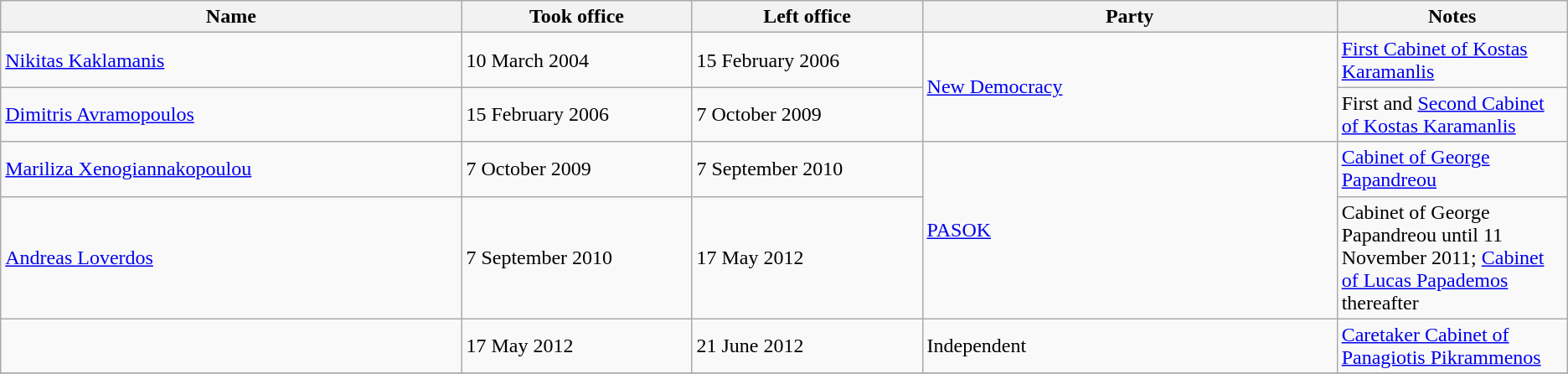<table class="wikitable">
<tr>
<th width="20%">Name</th>
<th width="10%">Took office</th>
<th width="10%">Left office</th>
<th width="18%">Party</th>
<th width="10%">Notes</th>
</tr>
<tr>
<td><a href='#'>Nikitas Kaklamanis</a></td>
<td>10 March 2004</td>
<td>15 February 2006</td>
<td rowspan=2><a href='#'>New Democracy</a></td>
<td><a href='#'>First Cabinet of Kostas Karamanlis</a></td>
</tr>
<tr>
<td><a href='#'>Dimitris Avramopoulos</a></td>
<td>15 February 2006</td>
<td>7 October 2009</td>
<td>First and <a href='#'>Second Cabinet of Kostas Karamanlis</a></td>
</tr>
<tr>
<td><a href='#'>Mariliza Xenogiannakopoulou</a></td>
<td>7 October 2009</td>
<td>7 September 2010</td>
<td rowspan=2><a href='#'>PASOK</a></td>
<td><a href='#'>Cabinet of George Papandreou</a></td>
</tr>
<tr>
<td><a href='#'>Andreas Loverdos</a></td>
<td>7 September 2010</td>
<td>17 May 2012</td>
<td>Cabinet of George Papandreou until 11 November 2011; <a href='#'>Cabinet of Lucas Papademos</a> thereafter</td>
</tr>
<tr>
<td></td>
<td>17 May 2012</td>
<td>21 June 2012</td>
<td>Independent</td>
<td><a href='#'>Caretaker Cabinet of Panagiotis Pikrammenos</a></td>
</tr>
<tr>
</tr>
</table>
